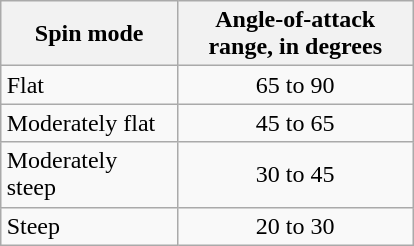<table class="wikitable" style="float:right;">
<tr>
<th style="width:110px; text-align:center;">Spin mode</th>
<th style="width:150px; text-align:center;">Angle-of-attack range, in degrees</th>
</tr>
<tr>
<td>Flat</td>
<td style="text-align:center;">65 to 90</td>
</tr>
<tr>
<td>Moderately flat</td>
<td style="text-align:center;">45 to 65</td>
</tr>
<tr>
<td>Moderately steep</td>
<td style="text-align:center;">30 to 45</td>
</tr>
<tr>
<td>Steep</td>
<td style="text-align:center;">20 to 30</td>
</tr>
</table>
